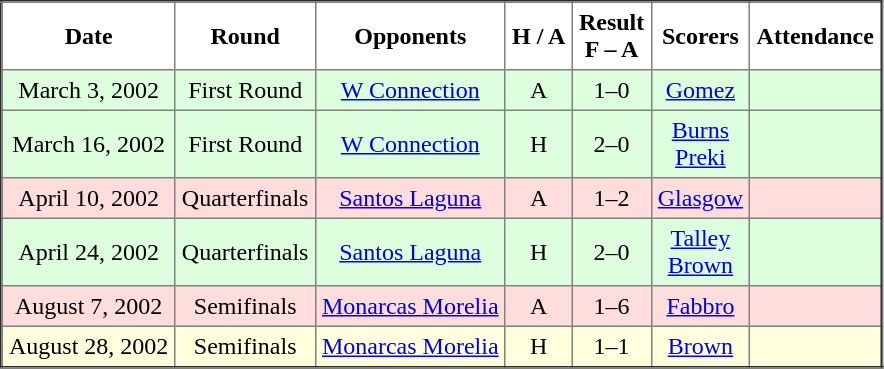<table border="2" cellpadding="4" style="border-collapse:collapse; text-align:center;">
<tr>
<th><strong>Date</strong></th>
<th><strong>Round</strong></th>
<th><strong>Opponents</strong></th>
<th><strong>H / A</strong></th>
<th><strong>Result<br>F – A</strong></th>
<th><strong>Scorers</strong></th>
<th><strong>Attendance</strong></th>
</tr>
<tr bgcolor="#ddffdd">
<td>March 3, 2002</td>
<td>First Round</td>
<td><a href='#'>W Connection</a></td>
<td>A</td>
<td>1–0</td>
<td><a href='#'>Gomez</a></td>
<td></td>
</tr>
<tr bgcolor="#ddffdd">
<td>March 16, 2002</td>
<td>First Round</td>
<td><a href='#'>W Connection</a></td>
<td>H</td>
<td>2–0</td>
<td><a href='#'>Burns</a> <br> <a href='#'>Preki</a></td>
<td></td>
</tr>
<tr bgcolor="#ffdddd">
<td>April 10, 2002</td>
<td>Quarterfinals</td>
<td><a href='#'>Santos Laguna</a></td>
<td>A</td>
<td>1–2</td>
<td><a href='#'>Glasgow</a></td>
<td></td>
</tr>
<tr bgcolor="#ddffdd">
<td>April 24, 2002</td>
<td>Quarterfinals</td>
<td><a href='#'>Santos Laguna</a></td>
<td>H</td>
<td>2–0</td>
<td><a href='#'>Talley</a> <br> <a href='#'>Brown</a></td>
<td></td>
</tr>
<tr bgcolor="#ffdddd">
<td>August 7, 2002</td>
<td>Semifinals</td>
<td><a href='#'>Monarcas Morelia</a></td>
<td>A</td>
<td>1–6</td>
<td><a href='#'>Fabbro</a></td>
<td></td>
</tr>
<tr bgcolor="#ffffdd">
<td>August 28, 2002</td>
<td>Semifinals</td>
<td><a href='#'>Monarcas Morelia</a></td>
<td>H</td>
<td>1–1</td>
<td><a href='#'>Brown</a></td>
<td></td>
</tr>
</table>
